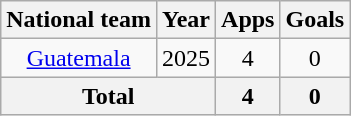<table class=wikitable style=text-align:center>
<tr>
<th>National team</th>
<th>Year</th>
<th>Apps</th>
<th>Goals</th>
</tr>
<tr>
<td><a href='#'>Guatemala</a></td>
<td>2025</td>
<td>4</td>
<td>0</td>
</tr>
<tr>
<th colspan="2">Total</th>
<th>4</th>
<th>0</th>
</tr>
</table>
